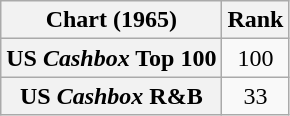<table class="wikitable sortable plainrowheaders">
<tr>
<th>Chart (1965)</th>
<th>Rank</th>
</tr>
<tr>
<th scope="row">US <em>Cashbox</em> Top 100</th>
<td style="text-align:center;">100</td>
</tr>
<tr>
<th scope="row">US <em>Cashbox</em> R&B</th>
<td style="text-align:center;">33</td>
</tr>
</table>
